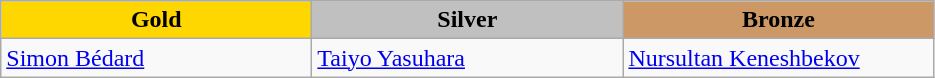<table class="wikitable" style="text-align:left">
<tr align="center">
<td width=200 bgcolor=gold><strong>Gold</strong></td>
<td width=200 bgcolor=silver><strong>Silver</strong></td>
<td width=200 bgcolor=CC9966><strong>Bronze</strong></td>
</tr>
<tr>
<td><a href='#'>Simon Bédard</a><br></td>
<td><a href='#'>Taiyo Yasuhara</a><br></td>
<td><a href='#'>Nursultan Keneshbekov</a><br></td>
</tr>
</table>
